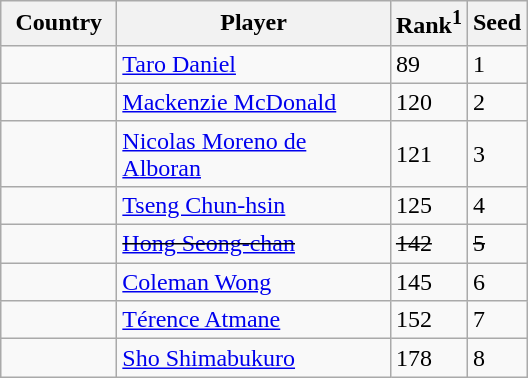<table class="sortable wikitable">
<tr>
<th width="70">Country</th>
<th width="175">Player</th>
<th>Rank<sup>1</sup></th>
<th>Seed</th>
</tr>
<tr>
<td></td>
<td><a href='#'>Taro Daniel</a></td>
<td>89</td>
<td>1</td>
</tr>
<tr>
<td></td>
<td><a href='#'>Mackenzie McDonald</a></td>
<td>120</td>
<td>2</td>
</tr>
<tr>
<td></td>
<td><a href='#'>Nicolas Moreno de Alboran</a></td>
<td>121</td>
<td>3</td>
</tr>
<tr>
<td></td>
<td><a href='#'>Tseng Chun-hsin</a></td>
<td>125</td>
<td>4</td>
</tr>
<tr>
<td><s></s></td>
<td><s><a href='#'>Hong Seong-chan</a></s></td>
<td><s>142</s></td>
<td><s>5</s></td>
</tr>
<tr>
<td></td>
<td><a href='#'>Coleman Wong</a></td>
<td>145</td>
<td>6</td>
</tr>
<tr>
<td></td>
<td><a href='#'>Térence Atmane</a></td>
<td>152</td>
<td>7</td>
</tr>
<tr>
<td></td>
<td><a href='#'>Sho Shimabukuro</a></td>
<td>178</td>
<td>8</td>
</tr>
</table>
